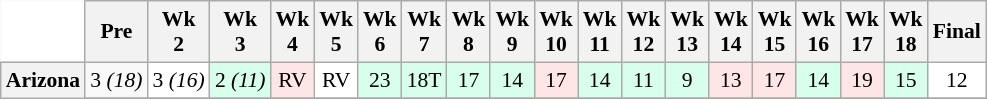<table class="wikitable" style="white-space:nowrap;font-size:90%;text-align:center;">
<tr>
<th colspan=1 style="background:white; border-top-style:hidden; border-left-style:hidden;"> </th>
<th>Pre</th>
<th>Wk<br>2</th>
<th>Wk<br>3</th>
<th>Wk<br>4</th>
<th>Wk<br>5</th>
<th>Wk<br>6</th>
<th>Wk<br>7</th>
<th>Wk<br>8</th>
<th>Wk<br>9</th>
<th>Wk<br>10</th>
<th>Wk<br>11</th>
<th>Wk<br>12</th>
<th>Wk<br>13</th>
<th>Wk<br>14</th>
<th>Wk<br>15</th>
<th>Wk<br>16</th>
<th>Wk<br>17</th>
<th>Wk<br>18</th>
<th>Final</th>
</tr>
<tr>
<th rowspan=2 style=>Arizona</th>
<td>3 <em>(18)</em></td>
<td style="background:#FFF;">3 <em>(16)</em></td>
<td style="background:#d8ffeb;">2 <em>(11)</em></td>
<td style="background:#ffe6e6">RV</td>
<td style="background:#FFF;">RV</td>
<td style="background:#d8ffeb;">23</td>
<td style="background:#d8ffeb;">18T</td>
<td style="background:#d8ffeb;">17</td>
<td style="background:#d8ffeb;">14</td>
<td style="background:#ffe6e6">17</td>
<td style="background:#d8ffeb;">14</td>
<td style="background:#d8ffeb;">11</td>
<td style="background:#d8ffeb;">9</td>
<td style="background:#ffe6e6">13</td>
<td style="background:#ffe6e6">17</td>
<td style="background:#d8ffeb;">14</td>
<td style="background:#ffe6e6">19</td>
<td style="background:#d8ffeb;">15</td>
<td style="background:#FFF;">12</td>
</tr>
<tr>
</tr>
</table>
